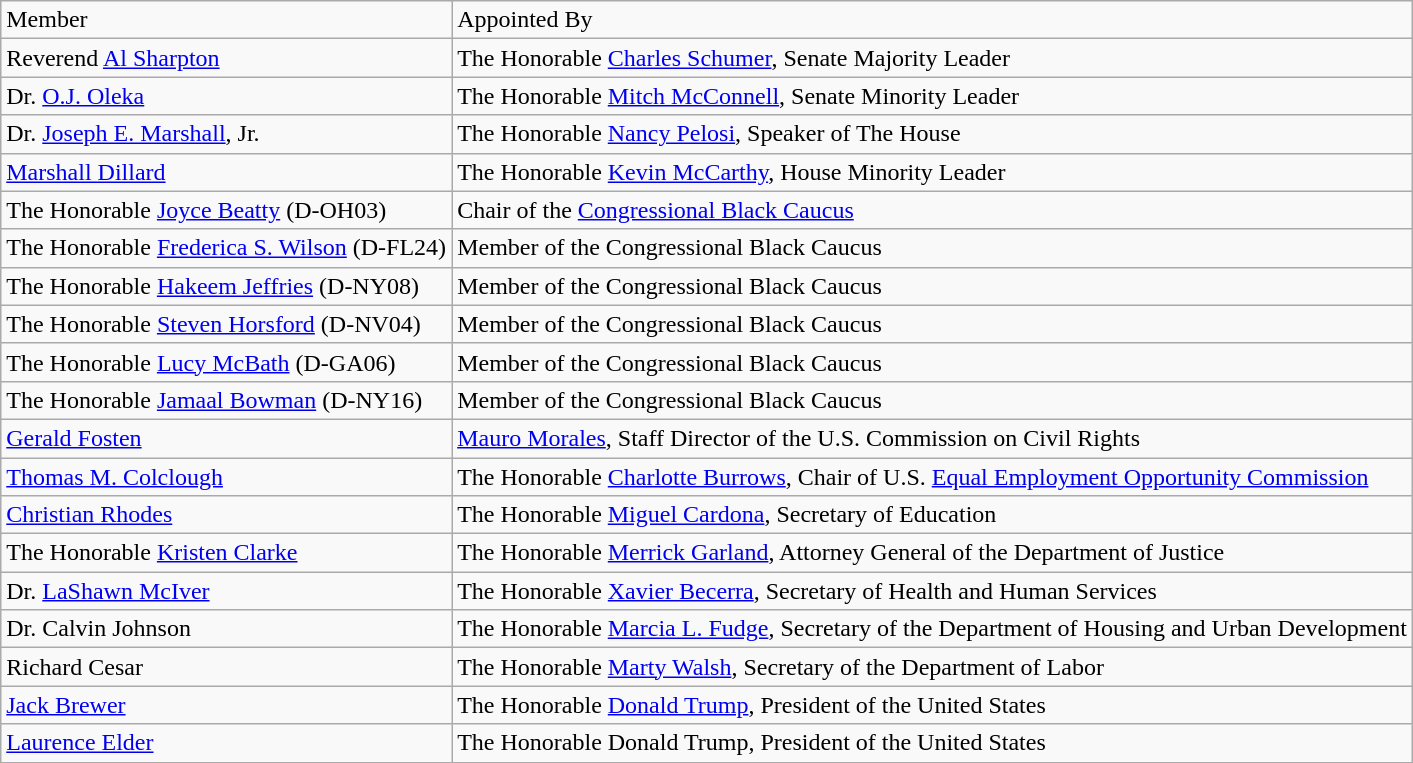<table class="wikitable">
<tr>
<td>Member</td>
<td>Appointed By</td>
</tr>
<tr>
<td>Reverend <a href='#'>Al Sharpton</a></td>
<td>The Honorable <a href='#'>Charles Schumer</a>, Senate Majority Leader</td>
</tr>
<tr>
<td>Dr. <a href='#'>O.J. Oleka</a></td>
<td>The Honorable <a href='#'>Mitch McConnell</a>, Senate Minority Leader</td>
</tr>
<tr>
<td>Dr. <a href='#'>Joseph E. Marshall</a>, Jr.</td>
<td>The Honorable <a href='#'>Nancy Pelosi</a>, Speaker of The House</td>
</tr>
<tr>
<td><a href='#'>Marshall Dillard</a></td>
<td>The Honorable <a href='#'>Kevin McCarthy</a>, House Minority Leader</td>
</tr>
<tr>
<td>The Honorable <a href='#'>Joyce Beatty</a> (D-OH03)</td>
<td>Chair of the <a href='#'>Congressional Black Caucus</a></td>
</tr>
<tr>
<td>The Honorable <a href='#'>Frederica S. Wilson</a> (D-FL24)</td>
<td>Member of the Congressional Black Caucus</td>
</tr>
<tr>
<td>The Honorable <a href='#'>Hakeem Jeffries</a> (D-NY08)</td>
<td>Member of the Congressional Black Caucus</td>
</tr>
<tr>
<td>The Honorable <a href='#'>Steven Horsford</a> (D-NV04)</td>
<td>Member of the Congressional Black Caucus</td>
</tr>
<tr>
<td>The Honorable <a href='#'>Lucy McBath</a> (D-GA06)</td>
<td>Member of the Congressional Black Caucus</td>
</tr>
<tr>
<td>The Honorable <a href='#'>Jamaal Bowman</a> (D-NY16)</td>
<td>Member of the Congressional Black Caucus</td>
</tr>
<tr>
<td><a href='#'>Gerald Fosten</a></td>
<td><a href='#'>Mauro Morales</a>, Staff Director of the U.S. Commission on Civil Rights</td>
</tr>
<tr>
<td><a href='#'>Thomas M. Colclough</a></td>
<td>The Honorable <a href='#'>Charlotte Burrows</a>, Chair of U.S. <a href='#'>Equal Employment Opportunity Commission</a></td>
</tr>
<tr>
<td><a href='#'>Christian Rhodes</a></td>
<td>The Honorable <a href='#'>Miguel Cardona</a>, Secretary of Education</td>
</tr>
<tr>
<td>The Honorable <a href='#'>Kristen Clarke</a></td>
<td>The Honorable <a href='#'>Merrick Garland</a>, Attorney General of the Department of Justice</td>
</tr>
<tr>
<td>Dr. <a href='#'>LaShawn McIver</a></td>
<td>The Honorable <a href='#'>Xavier Becerra</a>, Secretary of Health and Human Services</td>
</tr>
<tr>
<td>Dr. Calvin Johnson</td>
<td>The Honorable <a href='#'>Marcia L. Fudge</a>, Secretary of the Department of Housing and Urban Development</td>
</tr>
<tr>
<td>Richard Cesar</td>
<td>The Honorable <a href='#'>Marty Walsh</a>, Secretary of the Department of Labor</td>
</tr>
<tr>
<td><a href='#'>Jack Brewer</a></td>
<td>The Honorable <a href='#'>Donald Trump</a>, President of the United States</td>
</tr>
<tr>
<td><a href='#'>Laurence Elder</a></td>
<td>The Honorable Donald Trump, President of the United States</td>
</tr>
</table>
